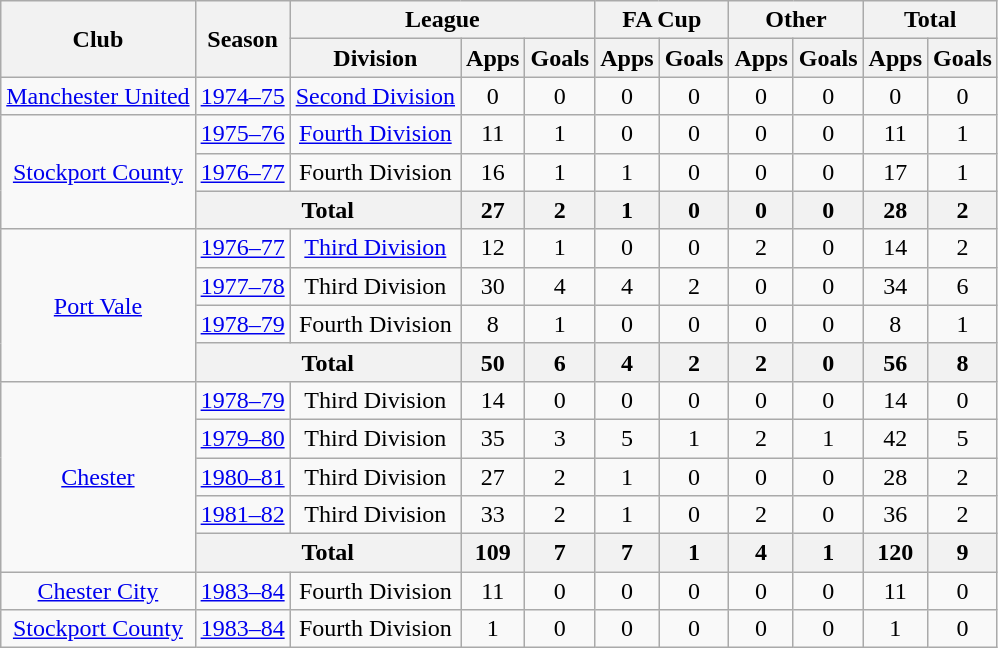<table class="wikitable" style="text-align: center;">
<tr>
<th rowspan="2">Club</th>
<th rowspan="2">Season</th>
<th colspan="3">League</th>
<th colspan="2">FA Cup</th>
<th colspan="2">Other</th>
<th colspan="2">Total</th>
</tr>
<tr>
<th>Division</th>
<th>Apps</th>
<th>Goals</th>
<th>Apps</th>
<th>Goals</th>
<th>Apps</th>
<th>Goals</th>
<th>Apps</th>
<th>Goals</th>
</tr>
<tr>
<td><a href='#'>Manchester United</a></td>
<td><a href='#'>1974–75</a></td>
<td><a href='#'>Second Division</a></td>
<td>0</td>
<td>0</td>
<td>0</td>
<td>0</td>
<td>0</td>
<td>0</td>
<td>0</td>
<td>0</td>
</tr>
<tr>
<td rowspan="3"><a href='#'>Stockport County</a></td>
<td><a href='#'>1975–76</a></td>
<td><a href='#'>Fourth Division</a></td>
<td>11</td>
<td>1</td>
<td>0</td>
<td>0</td>
<td>0</td>
<td>0</td>
<td>11</td>
<td>1</td>
</tr>
<tr>
<td><a href='#'>1976–77</a></td>
<td>Fourth Division</td>
<td>16</td>
<td>1</td>
<td>1</td>
<td>0</td>
<td>0</td>
<td>0</td>
<td>17</td>
<td>1</td>
</tr>
<tr>
<th colspan="2">Total</th>
<th>27</th>
<th>2</th>
<th>1</th>
<th>0</th>
<th>0</th>
<th>0</th>
<th>28</th>
<th>2</th>
</tr>
<tr>
<td rowspan="4"><a href='#'>Port Vale</a></td>
<td><a href='#'>1976–77</a></td>
<td><a href='#'>Third Division</a></td>
<td>12</td>
<td>1</td>
<td>0</td>
<td>0</td>
<td>2</td>
<td>0</td>
<td>14</td>
<td>2</td>
</tr>
<tr>
<td><a href='#'>1977–78</a></td>
<td>Third Division</td>
<td>30</td>
<td>4</td>
<td>4</td>
<td>2</td>
<td>0</td>
<td>0</td>
<td>34</td>
<td>6</td>
</tr>
<tr>
<td><a href='#'>1978–79</a></td>
<td>Fourth Division</td>
<td>8</td>
<td>1</td>
<td>0</td>
<td>0</td>
<td>0</td>
<td>0</td>
<td>8</td>
<td>1</td>
</tr>
<tr>
<th colspan="2">Total</th>
<th>50</th>
<th>6</th>
<th>4</th>
<th>2</th>
<th>2</th>
<th>0</th>
<th>56</th>
<th>8</th>
</tr>
<tr>
<td rowspan="5"><a href='#'>Chester</a></td>
<td><a href='#'>1978–79</a></td>
<td>Third Division</td>
<td>14</td>
<td>0</td>
<td>0</td>
<td>0</td>
<td>0</td>
<td>0</td>
<td>14</td>
<td>0</td>
</tr>
<tr>
<td><a href='#'>1979–80</a></td>
<td>Third Division</td>
<td>35</td>
<td>3</td>
<td>5</td>
<td>1</td>
<td>2</td>
<td>1</td>
<td>42</td>
<td>5</td>
</tr>
<tr>
<td><a href='#'>1980–81</a></td>
<td>Third Division</td>
<td>27</td>
<td>2</td>
<td>1</td>
<td>0</td>
<td>0</td>
<td>0</td>
<td>28</td>
<td>2</td>
</tr>
<tr>
<td><a href='#'>1981–82</a></td>
<td>Third Division</td>
<td>33</td>
<td>2</td>
<td>1</td>
<td>0</td>
<td>2</td>
<td>0</td>
<td>36</td>
<td>2</td>
</tr>
<tr>
<th colspan="2">Total</th>
<th>109</th>
<th>7</th>
<th>7</th>
<th>1</th>
<th>4</th>
<th>1</th>
<th>120</th>
<th>9</th>
</tr>
<tr>
<td><a href='#'>Chester City</a></td>
<td><a href='#'>1983–84</a></td>
<td>Fourth Division</td>
<td>11</td>
<td>0</td>
<td>0</td>
<td>0</td>
<td>0</td>
<td>0</td>
<td>11</td>
<td>0</td>
</tr>
<tr>
<td><a href='#'>Stockport County</a></td>
<td><a href='#'>1983–84</a></td>
<td>Fourth Division</td>
<td>1</td>
<td>0</td>
<td>0</td>
<td>0</td>
<td>0</td>
<td>0</td>
<td>1</td>
<td>0</td>
</tr>
</table>
